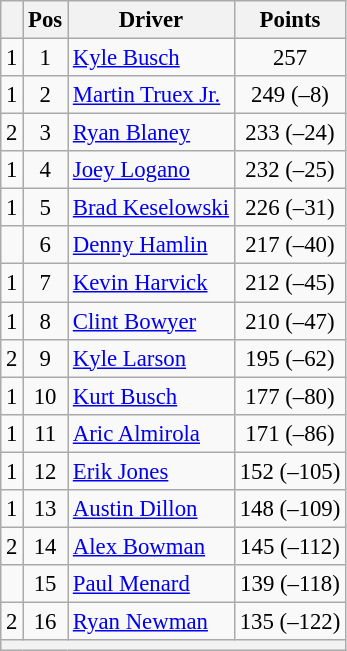<table class="wikitable" style="font-size: 95%">
<tr>
<th></th>
<th>Pos</th>
<th>Driver</th>
<th>Points</th>
</tr>
<tr>
<td align="left"> 1</td>
<td style="text-align:center;">1</td>
<td><a href='#'>Kyle Busch</a></td>
<td style="text-align:center;">257</td>
</tr>
<tr>
<td align="left"> 1</td>
<td style="text-align:center;">2</td>
<td><a href='#'>Martin Truex Jr.</a></td>
<td style="text-align:center;">249 (–8)</td>
</tr>
<tr>
<td align="left"> 2</td>
<td style="text-align:center;">3</td>
<td><a href='#'>Ryan Blaney</a></td>
<td style="text-align:center;">233 (–24)</td>
</tr>
<tr>
<td align="left"> 1</td>
<td style="text-align:center;">4</td>
<td><a href='#'>Joey Logano</a></td>
<td style="text-align:center;">232 (–25)</td>
</tr>
<tr>
<td align="left"> 1</td>
<td style="text-align:center;">5</td>
<td><a href='#'>Brad Keselowski</a></td>
<td style="text-align:center;">226 (–31)</td>
</tr>
<tr>
<td align="left"></td>
<td style="text-align:center;">6</td>
<td><a href='#'>Denny Hamlin</a></td>
<td style="text-align:center;">217 (–40)</td>
</tr>
<tr>
<td align="left"> 1</td>
<td style="text-align:center;">7</td>
<td><a href='#'>Kevin Harvick</a></td>
<td style="text-align:center;">212 (–45)</td>
</tr>
<tr>
<td align="left"> 1</td>
<td style="text-align:center;">8</td>
<td><a href='#'>Clint Bowyer</a></td>
<td style="text-align:center;">210 (–47)</td>
</tr>
<tr>
<td align="left"> 2</td>
<td style="text-align:center;">9</td>
<td><a href='#'>Kyle Larson</a></td>
<td style="text-align:center;">195 (–62)</td>
</tr>
<tr>
<td align="left"> 1</td>
<td style="text-align:center;">10</td>
<td><a href='#'>Kurt Busch</a></td>
<td style="text-align:center;">177 (–80)</td>
</tr>
<tr>
<td align="left"> 1</td>
<td style="text-align:center;">11</td>
<td><a href='#'>Aric Almirola</a></td>
<td style="text-align:center;">171 (–86)</td>
</tr>
<tr>
<td align="left"> 1</td>
<td style="text-align:center;">12</td>
<td><a href='#'>Erik Jones</a></td>
<td style="text-align:center;">152 (–105)</td>
</tr>
<tr>
<td align="left"> 1</td>
<td style="text-align:center;">13</td>
<td><a href='#'>Austin Dillon</a></td>
<td style="text-align:center;">148 (–109)</td>
</tr>
<tr>
<td align="left"> 2</td>
<td style="text-align:center;">14</td>
<td><a href='#'>Alex Bowman</a></td>
<td style="text-align:center;">145 (–112)</td>
</tr>
<tr>
<td align="left"></td>
<td style="text-align:center;">15</td>
<td><a href='#'>Paul Menard</a></td>
<td style="text-align:center;">139 (–118)</td>
</tr>
<tr>
<td align="left"> 2</td>
<td style="text-align:center;">16</td>
<td><a href='#'>Ryan Newman</a></td>
<td style="text-align:center;">135 (–122)</td>
</tr>
<tr class="sortbottom">
<th colspan="9"></th>
</tr>
</table>
